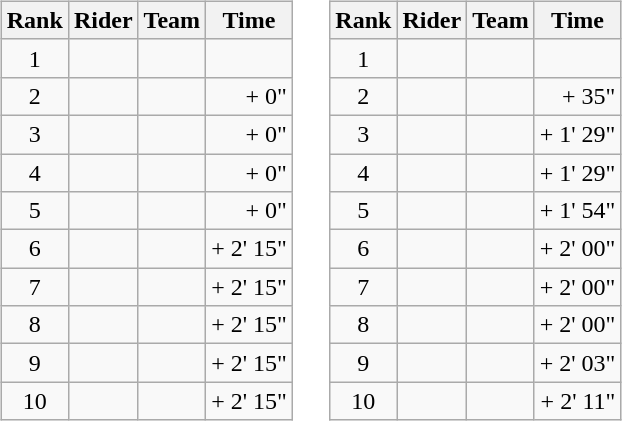<table>
<tr>
<td><br><table class="wikitable">
<tr>
<th scope="col">Rank</th>
<th scope="col">Rider</th>
<th scope="col">Team</th>
<th scope="col">Time</th>
</tr>
<tr>
<td style="text-align:center;">1</td>
<td></td>
<td></td>
<td style="text-align:right;"></td>
</tr>
<tr>
<td style="text-align:center;">2</td>
<td></td>
<td></td>
<td style="text-align:right;">+ 0"</td>
</tr>
<tr>
<td style="text-align:center;">3</td>
<td></td>
<td></td>
<td style="text-align:right;">+ 0"</td>
</tr>
<tr>
<td style="text-align:center;">4</td>
<td></td>
<td></td>
<td style="text-align:right;">+ 0"</td>
</tr>
<tr>
<td style="text-align:center;">5</td>
<td></td>
<td></td>
<td style="text-align:right;">+ 0"</td>
</tr>
<tr>
<td style="text-align:center;">6</td>
<td> </td>
<td></td>
<td style="text-align:right;">+ 2' 15"</td>
</tr>
<tr>
<td style="text-align:center;">7</td>
<td></td>
<td></td>
<td style="text-align:right;">+ 2' 15"</td>
</tr>
<tr>
<td style="text-align:center;">8</td>
<td></td>
<td></td>
<td style="text-align:right;">+ 2' 15"</td>
</tr>
<tr>
<td style="text-align:center;">9</td>
<td></td>
<td></td>
<td style="text-align:right;">+ 2' 15"</td>
</tr>
<tr>
<td style="text-align:center;">10</td>
<td></td>
<td></td>
<td style="text-align:right;">+ 2' 15"</td>
</tr>
</table>
</td>
<td></td>
<td><br><table class="wikitable">
<tr>
<th scope="col">Rank</th>
<th scope="col">Rider</th>
<th scope="col">Team</th>
<th scope="col">Time</th>
</tr>
<tr>
<td style="text-align:center;">1</td>
<td>  </td>
<td></td>
<td style="text-align:right;"></td>
</tr>
<tr>
<td style="text-align:center;">2</td>
<td></td>
<td></td>
<td style="text-align:right;">+ 35"</td>
</tr>
<tr>
<td style="text-align:center;">3</td>
<td></td>
<td></td>
<td style="text-align:right;">+ 1' 29"</td>
</tr>
<tr>
<td style="text-align:center;">4</td>
<td></td>
<td></td>
<td style="text-align:right;">+ 1' 29"</td>
</tr>
<tr>
<td style="text-align:center;">5</td>
<td></td>
<td></td>
<td style="text-align:right;">+ 1' 54"</td>
</tr>
<tr>
<td style="text-align:center;">6</td>
<td></td>
<td></td>
<td style="text-align:right;">+ 2' 00"</td>
</tr>
<tr>
<td style="text-align:center;">7</td>
<td></td>
<td></td>
<td style="text-align:right;">+ 2' 00"</td>
</tr>
<tr>
<td style="text-align:center;">8</td>
<td></td>
<td></td>
<td style="text-align:right;">+ 2' 00"</td>
</tr>
<tr>
<td style="text-align:center;">9</td>
<td></td>
<td></td>
<td style="text-align:right;">+ 2' 03"</td>
</tr>
<tr>
<td style="text-align:center;">10</td>
<td></td>
<td></td>
<td style="text-align:right;">+ 2' 11"</td>
</tr>
</table>
</td>
</tr>
</table>
